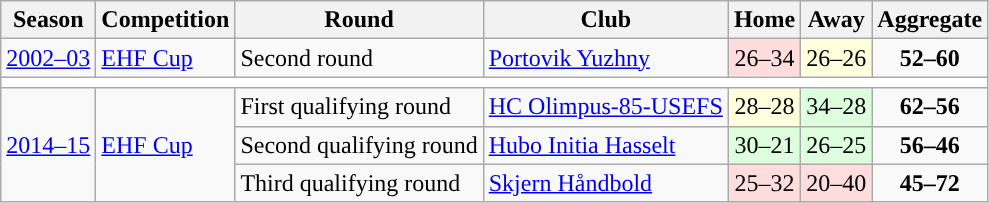<table class="wikitable" style="text-align: left">
<tr>
<th>Season</th>
<th>Competition</th>
<th>Round</th>
<th>Club</th>
<th>Home</th>
<th>Away</th>
<th>Aggregate</th>
</tr>
<tr>
<td rowspan=1><a href='#'>2002–03</a></td>
<td rowspan=1><a href='#'>EHF Cup</a></td>
<td>Second round</td>
<td> <a href='#'>Portovik Yuzhny</a></td>
<td style="text-align:center; background:#fdd;">26–34</td>
<td style="text-align:center; background:#ffd;">26–26</td>
<td style="text-align:center;"><strong>52–60</strong></td>
</tr>
<tr>
<td colspan=7 style="text-align: center;" bgcolor=white></td>
</tr>
<tr>
<td rowspan=3><a href='#'>2014–15</a></td>
<td rowspan=3><a href='#'>EHF Cup</a></td>
<td>First qualifying round</td>
<td> <a href='#'>HC Olimpus-85-USEFS</a></td>
<td style="text-align:center; background:#ffd;">28–28</td>
<td style="text-align:center; background:#dfd;">34–28</td>
<td style="text-align:center;"><strong>62–56</strong></td>
</tr>
<tr>
<td>Second qualifying round</td>
<td> <a href='#'>Hubo Initia Hasselt</a></td>
<td style="text-align:center; background:#dfd;">30–21</td>
<td style="text-align:center; background:#dfd;">26–25</td>
<td style="text-align:center;"><strong>56–46</strong></td>
</tr>
<tr>
<td>Third qualifying round</td>
<td> <a href='#'>Skjern Håndbold</a></td>
<td style="text-align:center; background:#fdd;">25–32</td>
<td style="text-align:center; background:#fdd;">20–40</td>
<td style="text-align:center;"><strong>45–72</strong></td>
</tr>
</table>
